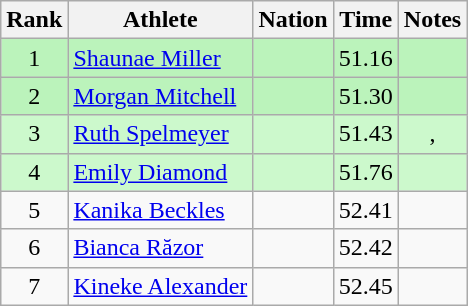<table class="wikitable sortable" style="text-align:center">
<tr>
<th>Rank</th>
<th>Athlete</th>
<th>Nation</th>
<th>Time</th>
<th>Notes</th>
</tr>
<tr bgcolor=#bbf3bb>
<td>1</td>
<td align=left><a href='#'>Shaunae Miller</a></td>
<td align=left></td>
<td>51.16</td>
<td></td>
</tr>
<tr bgcolor=#bbf3bb>
<td>2</td>
<td align=left><a href='#'>Morgan Mitchell</a></td>
<td align=left></td>
<td>51.30</td>
<td></td>
</tr>
<tr bgcolor=#ccf9cc>
<td>3</td>
<td align=left><a href='#'>Ruth Spelmeyer</a></td>
<td align=left></td>
<td>51.43</td>
<td>, </td>
</tr>
<tr bgcolor=#ccf9cc>
<td>4</td>
<td align=left><a href='#'>Emily Diamond</a></td>
<td align=left></td>
<td>51.76</td>
<td></td>
</tr>
<tr>
<td>5</td>
<td align=left><a href='#'>Kanika Beckles</a></td>
<td align=left></td>
<td>52.41</td>
<td></td>
</tr>
<tr>
<td>6</td>
<td align=left><a href='#'>Bianca Răzor</a></td>
<td align=left></td>
<td>52.42</td>
<td></td>
</tr>
<tr>
<td>7</td>
<td align=left><a href='#'>Kineke Alexander</a></td>
<td align=left></td>
<td>52.45</td>
<td></td>
</tr>
</table>
